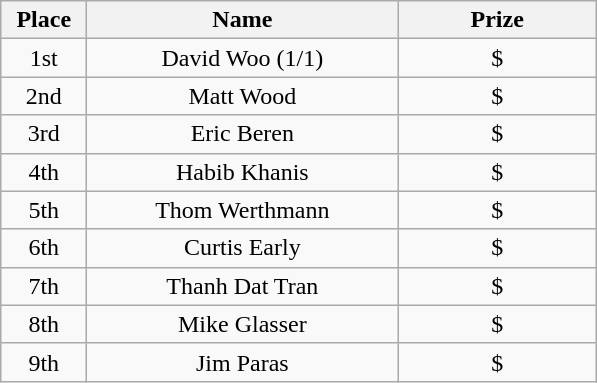<table class="wikitable">
<tr>
<th width="50">Place</th>
<th width="200">Name</th>
<th width="125">Prize</th>
</tr>
<tr>
<td align = "center">1st</td>
<td align = "center">David Woo (1/1)</td>
<td align = "center">$</td>
</tr>
<tr>
<td align = "center">2nd</td>
<td align = "center">Matt Wood</td>
<td align = "center">$</td>
</tr>
<tr>
<td align = "center">3rd</td>
<td align = "center">Eric Beren</td>
<td align = "center">$</td>
</tr>
<tr>
<td align = "center">4th</td>
<td align = "center">Habib Khanis</td>
<td align = "center">$</td>
</tr>
<tr>
<td align = "center">5th</td>
<td align = "center">Thom Werthmann</td>
<td align = "center">$</td>
</tr>
<tr>
<td align = "center">6th</td>
<td align = "center">Curtis Early</td>
<td align = "center">$</td>
</tr>
<tr>
<td align = "center">7th</td>
<td align = "center">Thanh Dat Tran</td>
<td align = "center">$</td>
</tr>
<tr>
<td align = "center">8th</td>
<td align = "center">Mike Glasser</td>
<td align = "center">$</td>
</tr>
<tr>
<td align = "center">9th</td>
<td align = "center">Jim Paras</td>
<td align = "center">$</td>
</tr>
</table>
